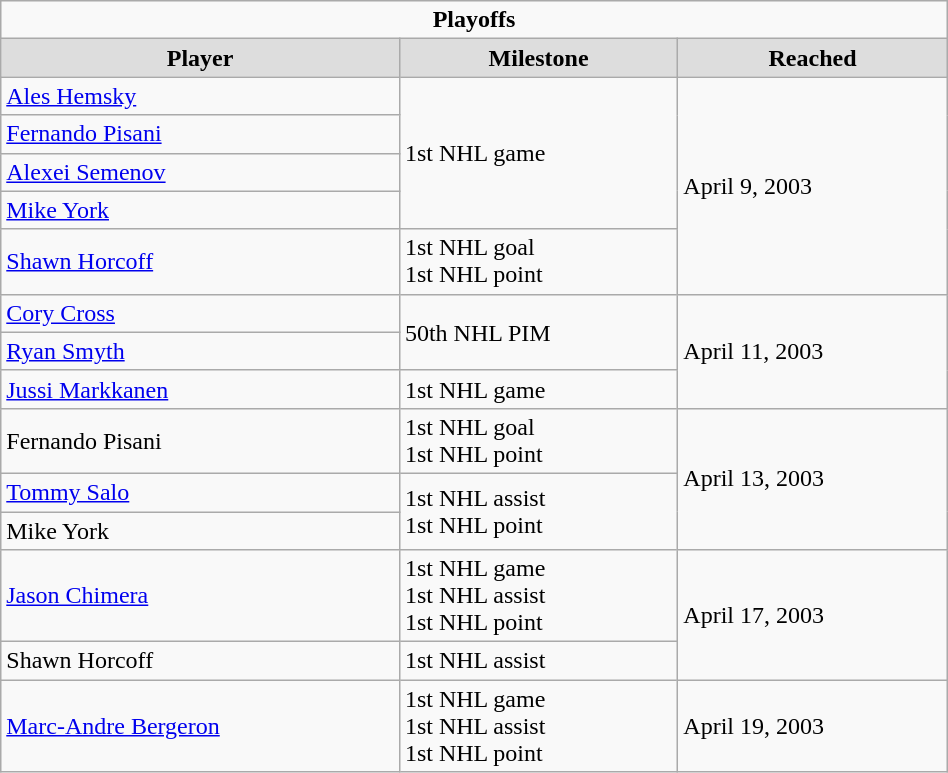<table class="wikitable" style="width:50%;">
<tr>
<td colspan="10" style="text-align:center;"><strong>Playoffs</strong></td>
</tr>
<tr style="text-align:center; background:#ddd;">
<td><strong>Player</strong></td>
<td><strong>Milestone</strong></td>
<td><strong>Reached</strong></td>
</tr>
<tr>
<td><a href='#'>Ales Hemsky</a></td>
<td rowspan="4">1st NHL game</td>
<td rowspan="5">April 9, 2003</td>
</tr>
<tr>
<td><a href='#'>Fernando Pisani</a></td>
</tr>
<tr>
<td><a href='#'>Alexei Semenov</a></td>
</tr>
<tr>
<td><a href='#'>Mike York</a></td>
</tr>
<tr>
<td><a href='#'>Shawn Horcoff</a></td>
<td>1st NHL goal<br>1st NHL point</td>
</tr>
<tr>
<td><a href='#'>Cory Cross</a></td>
<td rowspan="2">50th NHL PIM</td>
<td rowspan="3">April 11, 2003</td>
</tr>
<tr>
<td><a href='#'>Ryan Smyth</a></td>
</tr>
<tr>
<td><a href='#'>Jussi Markkanen</a></td>
<td>1st NHL game</td>
</tr>
<tr>
<td>Fernando Pisani</td>
<td>1st NHL goal<br>1st NHL point</td>
<td rowspan="3">April 13, 2003</td>
</tr>
<tr>
<td><a href='#'>Tommy Salo</a></td>
<td rowspan="2">1st NHL assist<br>1st NHL point</td>
</tr>
<tr>
<td>Mike York</td>
</tr>
<tr>
<td><a href='#'>Jason Chimera</a></td>
<td>1st NHL game<br>1st NHL assist<br>1st NHL point</td>
<td rowspan="2">April 17, 2003</td>
</tr>
<tr>
<td>Shawn Horcoff</td>
<td>1st NHL assist</td>
</tr>
<tr>
<td><a href='#'>Marc-Andre Bergeron</a></td>
<td>1st NHL game<br>1st NHL assist<br>1st NHL point</td>
<td>April 19, 2003</td>
</tr>
</table>
